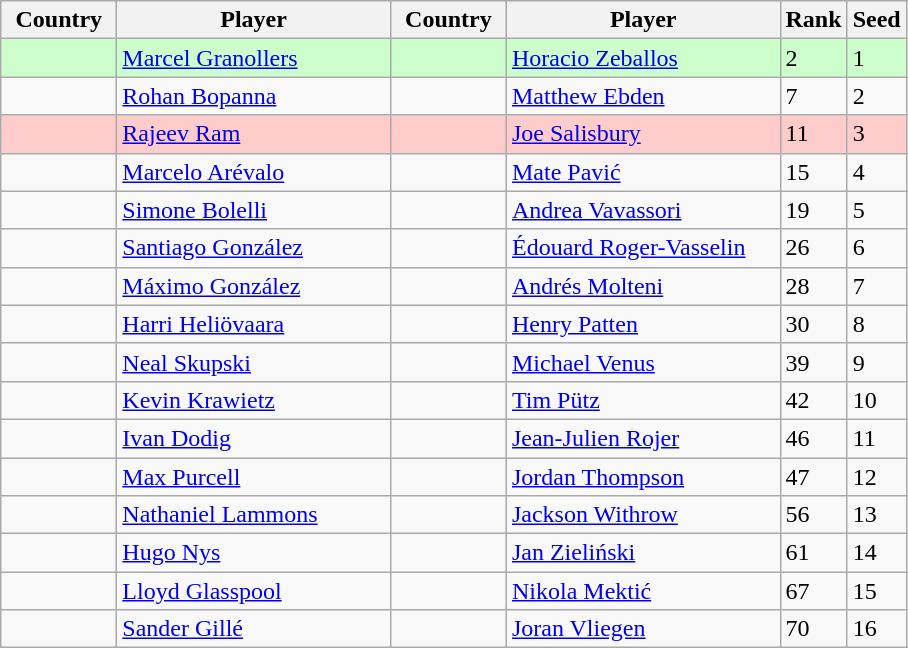<table class="sortable wikitable">
<tr>
<th width="70">Country</th>
<th width="175">Player</th>
<th width="70">Country</th>
<th width="175">Player</th>
<th>Rank</th>
<th>Seed</th>
</tr>
<tr bgcolor=#cfc>
<td></td>
<td><a href='#'>Marcel Granollers</a></td>
<td></td>
<td><a href='#'>Horacio Zeballos</a></td>
<td>2</td>
<td>1</td>
</tr>
<tr>
<td></td>
<td><a href='#'>Rohan Bopanna</a></td>
<td></td>
<td><a href='#'>Matthew Ebden</a></td>
<td>7</td>
<td>2</td>
</tr>
<tr bgcolor=#fcc>
<td></td>
<td><a href='#'>Rajeev Ram</a></td>
<td></td>
<td><a href='#'>Joe Salisbury</a></td>
<td>11</td>
<td>3</td>
</tr>
<tr>
<td></td>
<td><a href='#'>Marcelo Arévalo</a></td>
<td></td>
<td><a href='#'>Mate Pavić</a></td>
<td>15</td>
<td>4</td>
</tr>
<tr>
<td></td>
<td><a href='#'>Simone Bolelli</a></td>
<td></td>
<td><a href='#'>Andrea Vavassori</a></td>
<td>19</td>
<td>5</td>
</tr>
<tr>
<td></td>
<td><a href='#'>Santiago González</a></td>
<td></td>
<td><a href='#'>Édouard Roger-Vasselin</a></td>
<td>26</td>
<td>6</td>
</tr>
<tr>
<td></td>
<td><a href='#'>Máximo González</a></td>
<td></td>
<td><a href='#'>Andrés Molteni</a></td>
<td>28</td>
<td>7</td>
</tr>
<tr>
<td></td>
<td><a href='#'>Harri Heliövaara</a></td>
<td></td>
<td><a href='#'>Henry Patten</a></td>
<td>30</td>
<td>8</td>
</tr>
<tr>
<td></td>
<td><a href='#'>Neal Skupski</a></td>
<td></td>
<td><a href='#'>Michael Venus</a></td>
<td>39</td>
<td>9</td>
</tr>
<tr>
<td></td>
<td><a href='#'>Kevin Krawietz</a></td>
<td></td>
<td><a href='#'>Tim Pütz</a></td>
<td>42</td>
<td>10</td>
</tr>
<tr>
<td></td>
<td><a href='#'>Ivan Dodig</a></td>
<td></td>
<td><a href='#'>Jean-Julien Rojer</a></td>
<td>46</td>
<td>11</td>
</tr>
<tr>
<td></td>
<td><a href='#'>Max Purcell</a></td>
<td></td>
<td><a href='#'>Jordan Thompson</a></td>
<td>47</td>
<td>12</td>
</tr>
<tr>
<td></td>
<td><a href='#'>Nathaniel Lammons</a></td>
<td></td>
<td><a href='#'>Jackson Withrow</a></td>
<td>56</td>
<td>13</td>
</tr>
<tr>
<td></td>
<td><a href='#'>Hugo Nys</a></td>
<td></td>
<td><a href='#'>Jan Zieliński</a></td>
<td>61</td>
<td>14</td>
</tr>
<tr>
<td></td>
<td><a href='#'>Lloyd Glasspool</a></td>
<td></td>
<td><a href='#'>Nikola Mektić</a></td>
<td>67</td>
<td>15</td>
</tr>
<tr>
<td></td>
<td><a href='#'>Sander Gillé</a></td>
<td></td>
<td><a href='#'>Joran Vliegen</a></td>
<td>70</td>
<td>16</td>
</tr>
</table>
